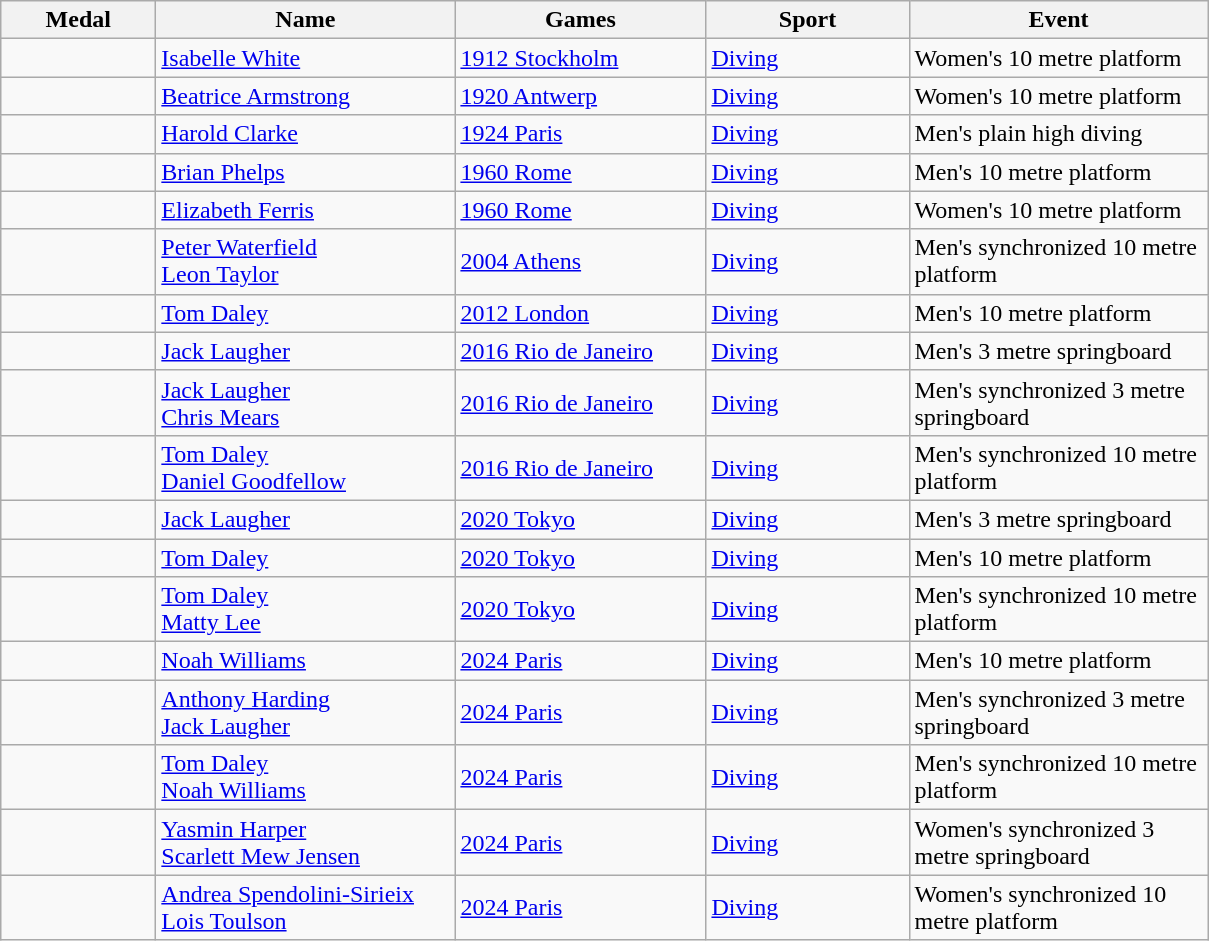<table class="wikitable sortable collapsible collapsed">
<tr>
<th style="width:6em">Medal</th>
<th style="width:12em">Name</th>
<th style="width:10em">Games</th>
<th style="width:8em">Sport</th>
<th style="width:12em">Event</th>
</tr>
<tr>
<td></td>
<td><a href='#'>Isabelle White</a></td>
<td> <a href='#'>1912 Stockholm</a></td>
<td> <a href='#'>Diving</a></td>
<td>Women's 10 metre platform</td>
</tr>
<tr>
<td></td>
<td><a href='#'>Beatrice Armstrong</a></td>
<td> <a href='#'>1920 Antwerp</a></td>
<td> <a href='#'>Diving</a></td>
<td>Women's 10 metre platform</td>
</tr>
<tr>
<td></td>
<td><a href='#'>Harold Clarke</a></td>
<td> <a href='#'>1924 Paris</a></td>
<td> <a href='#'>Diving</a></td>
<td>Men's plain high diving</td>
</tr>
<tr>
<td></td>
<td><a href='#'>Brian Phelps</a></td>
<td> <a href='#'>1960 Rome</a></td>
<td> <a href='#'>Diving</a></td>
<td>Men's 10 metre platform</td>
</tr>
<tr>
<td></td>
<td><a href='#'>Elizabeth Ferris</a></td>
<td> <a href='#'>1960 Rome</a></td>
<td> <a href='#'>Diving</a></td>
<td>Women's 10 metre platform</td>
</tr>
<tr>
<td></td>
<td><a href='#'>Peter Waterfield</a><br><a href='#'>Leon Taylor</a></td>
<td> <a href='#'>2004 Athens</a></td>
<td> <a href='#'>Diving</a></td>
<td>Men's synchronized 10 metre platform</td>
</tr>
<tr>
<td></td>
<td><a href='#'>Tom Daley</a></td>
<td> <a href='#'>2012 London</a></td>
<td> <a href='#'>Diving</a></td>
<td>Men's 10 metre platform</td>
</tr>
<tr>
<td></td>
<td><a href='#'>Jack Laugher</a></td>
<td> <a href='#'>2016 Rio de Janeiro</a></td>
<td> <a href='#'>Diving</a></td>
<td>Men's 3 metre springboard</td>
</tr>
<tr>
<td></td>
<td><a href='#'>Jack Laugher</a><br><a href='#'>Chris Mears</a></td>
<td> <a href='#'>2016 Rio de Janeiro</a></td>
<td> <a href='#'>Diving</a></td>
<td>Men's synchronized 3 metre springboard</td>
</tr>
<tr>
<td></td>
<td><a href='#'>Tom Daley</a><br><a href='#'>Daniel Goodfellow</a></td>
<td> <a href='#'>2016 Rio de Janeiro</a></td>
<td> <a href='#'>Diving</a></td>
<td>Men's synchronized 10 metre platform</td>
</tr>
<tr>
<td></td>
<td><a href='#'>Jack Laugher</a></td>
<td> <a href='#'>2020 Tokyo</a></td>
<td> <a href='#'>Diving</a></td>
<td>Men's 3 metre springboard</td>
</tr>
<tr>
<td></td>
<td><a href='#'>Tom Daley</a></td>
<td> <a href='#'>2020 Tokyo</a></td>
<td> <a href='#'>Diving</a></td>
<td>Men's 10 metre platform</td>
</tr>
<tr>
<td></td>
<td><a href='#'>Tom Daley</a><br><a href='#'>Matty Lee</a></td>
<td> <a href='#'>2020 Tokyo</a></td>
<td> <a href='#'>Diving</a></td>
<td>Men's synchronized 10 metre platform</td>
</tr>
<tr>
<td></td>
<td><a href='#'>Noah Williams</a></td>
<td> <a href='#'>2024 Paris</a></td>
<td> <a href='#'>Diving</a></td>
<td>Men's 10 metre platform</td>
</tr>
<tr>
<td></td>
<td><a href='#'>Anthony Harding</a><br><a href='#'>Jack Laugher</a></td>
<td> <a href='#'>2024 Paris</a></td>
<td> <a href='#'>Diving</a></td>
<td>Men's synchronized 3 metre springboard</td>
</tr>
<tr>
<td></td>
<td><a href='#'>Tom Daley</a><br><a href='#'>Noah Williams</a></td>
<td> <a href='#'>2024 Paris</a></td>
<td> <a href='#'>Diving</a></td>
<td>Men's synchronized 10 metre platform</td>
</tr>
<tr>
<td></td>
<td><a href='#'>Yasmin Harper</a><br><a href='#'>Scarlett Mew Jensen</a></td>
<td> <a href='#'>2024 Paris</a></td>
<td> <a href='#'>Diving</a></td>
<td>Women's synchronized 3 metre springboard</td>
</tr>
<tr>
<td></td>
<td><a href='#'>Andrea Spendolini-Sirieix</a><br><a href='#'>Lois Toulson</a></td>
<td> <a href='#'>2024 Paris</a></td>
<td> <a href='#'>Diving</a></td>
<td>Women's synchronized 10 metre platform</td>
</tr>
</table>
